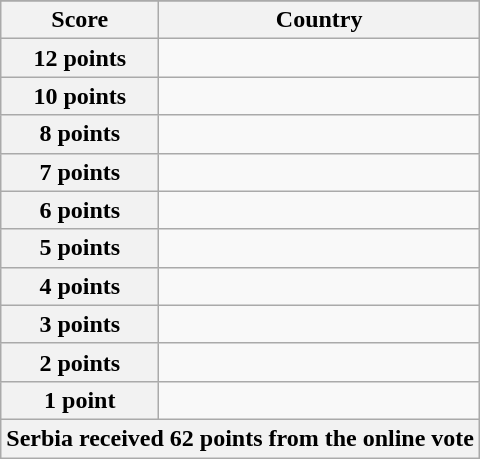<table class="wikitable">
<tr>
</tr>
<tr>
<th scope="col" width="33%">Score</th>
<th scope="col">Country</th>
</tr>
<tr>
<th scope="row">12 points</th>
<td></td>
</tr>
<tr>
<th scope="row">10 points</th>
<td></td>
</tr>
<tr>
<th scope="row">8 points</th>
<td></td>
</tr>
<tr>
<th scope="row">7 points</th>
<td></td>
</tr>
<tr>
<th scope="row">6 points</th>
<td></td>
</tr>
<tr>
<th scope="row">5 points</th>
<td></td>
</tr>
<tr>
<th scope="row">4 points</th>
<td></td>
</tr>
<tr>
<th scope="row">3 points</th>
<td></td>
</tr>
<tr>
<th scope="row">2 points</th>
<td></td>
</tr>
<tr>
<th scope="row">1 point</th>
<td></td>
</tr>
<tr>
<th colspan="2">Serbia received 62 points from the online vote</th>
</tr>
</table>
